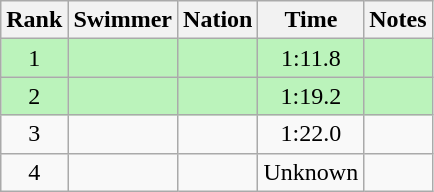<table class="wikitable sortable" style="text-align:center">
<tr>
<th>Rank</th>
<th>Swimmer</th>
<th>Nation</th>
<th>Time</th>
<th>Notes</th>
</tr>
<tr bgcolor=bbf3bb>
<td>1</td>
<td align=left></td>
<td align=left></td>
<td>1:11.8</td>
<td></td>
</tr>
<tr bgcolor=bbf3bb>
<td>2</td>
<td align=left></td>
<td align=left></td>
<td>1:19.2</td>
<td></td>
</tr>
<tr>
<td>3</td>
<td align=left></td>
<td align=left></td>
<td>1:22.0</td>
<td></td>
</tr>
<tr>
<td>4</td>
<td align=left></td>
<td align=left></td>
<td>Unknown</td>
<td></td>
</tr>
</table>
